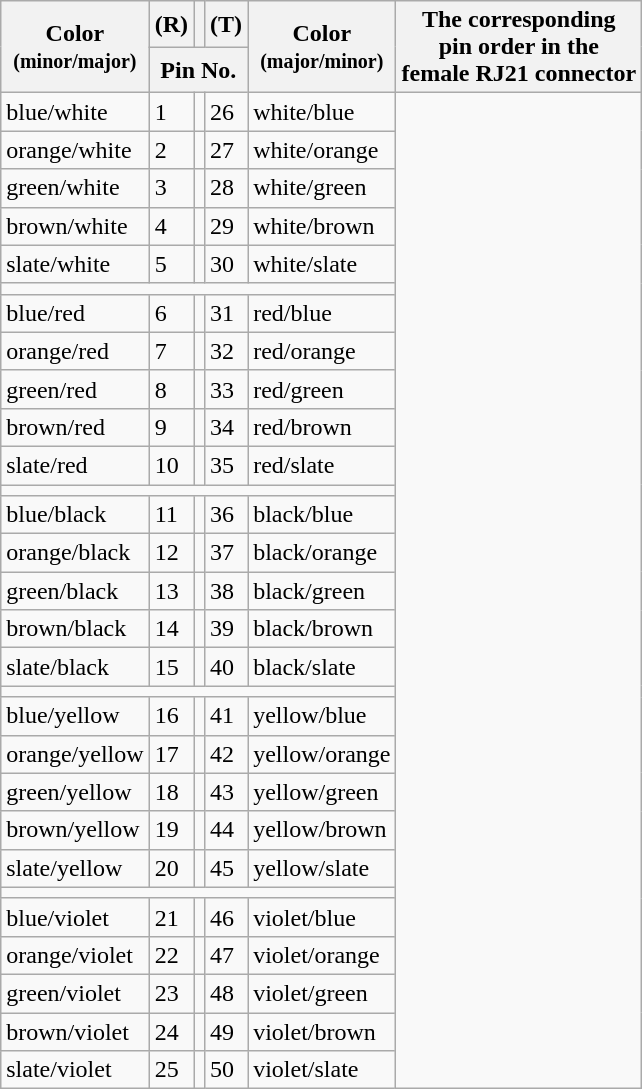<table class="wikitable">
<tr>
<th rowspan=2>Color<br><small>(minor/major)</small></th>
<th>(R)</th>
<th></th>
<th>(T)</th>
<th rowspan=2>Color<br><small>(major/minor)</small></th>
<th rowspan=2>The corresponding<br>pin order in the<br>female RJ21 connector</th>
</tr>
<tr>
<th colspan=3>Pin No.</th>
</tr>
<tr>
<td> blue/white</td>
<td>1</td>
<td></td>
<td>26</td>
<td> white/blue</td>
<td rowspan=31 style="vertical-align: top;"></td>
</tr>
<tr>
<td> orange/white</td>
<td>2</td>
<td></td>
<td>27</td>
<td> white/orange</td>
</tr>
<tr>
<td> green/white</td>
<td>3</td>
<td></td>
<td>28</td>
<td> white/green</td>
</tr>
<tr>
<td> brown/white</td>
<td>4</td>
<td></td>
<td>29</td>
<td> white/brown</td>
</tr>
<tr>
<td> slate/white</td>
<td>5</td>
<td></td>
<td>30</td>
<td> white/slate</td>
</tr>
<tr>
<td colspan=5></td>
</tr>
<tr>
<td> blue/red</td>
<td>6</td>
<td></td>
<td>31</td>
<td> red/blue</td>
</tr>
<tr>
<td> orange/red</td>
<td>7</td>
<td></td>
<td>32</td>
<td> red/orange</td>
</tr>
<tr>
<td> green/red</td>
<td>8</td>
<td></td>
<td>33</td>
<td> red/green</td>
</tr>
<tr>
<td> brown/red</td>
<td>9</td>
<td></td>
<td>34</td>
<td> red/brown</td>
</tr>
<tr>
<td> slate/red</td>
<td>10</td>
<td></td>
<td>35</td>
<td> red/slate</td>
</tr>
<tr>
<td colspan=5></td>
</tr>
<tr>
<td> blue/black</td>
<td>11</td>
<td></td>
<td>36</td>
<td> black/blue</td>
</tr>
<tr>
<td> orange/black</td>
<td>12</td>
<td></td>
<td>37</td>
<td> black/orange</td>
</tr>
<tr>
<td> green/black</td>
<td>13</td>
<td></td>
<td>38</td>
<td> black/green</td>
</tr>
<tr>
<td> brown/black</td>
<td>14</td>
<td></td>
<td>39</td>
<td> black/brown</td>
</tr>
<tr>
<td> slate/black</td>
<td>15</td>
<td></td>
<td>40</td>
<td> black/slate</td>
</tr>
<tr>
<td colspan=5></td>
</tr>
<tr>
<td> blue/yellow</td>
<td>16</td>
<td></td>
<td>41</td>
<td> yellow/blue</td>
</tr>
<tr>
<td> orange/yellow</td>
<td>17</td>
<td></td>
<td>42</td>
<td> yellow/orange</td>
</tr>
<tr>
<td> green/yellow</td>
<td>18</td>
<td></td>
<td>43</td>
<td> yellow/green</td>
</tr>
<tr>
<td> brown/yellow</td>
<td>19</td>
<td></td>
<td>44</td>
<td> yellow/brown</td>
</tr>
<tr>
<td> slate/yellow</td>
<td>20</td>
<td></td>
<td>45</td>
<td> yellow/slate</td>
</tr>
<tr>
<td colspan=5></td>
</tr>
<tr>
<td> blue/violet</td>
<td>21</td>
<td></td>
<td>46</td>
<td> violet/blue</td>
</tr>
<tr>
<td> orange/violet</td>
<td>22</td>
<td></td>
<td>47</td>
<td> violet/orange</td>
</tr>
<tr>
<td> green/violet</td>
<td>23</td>
<td></td>
<td>48</td>
<td> violet/green</td>
</tr>
<tr>
<td> brown/violet</td>
<td>24</td>
<td></td>
<td>49</td>
<td> violet/brown</td>
</tr>
<tr>
<td> slate/violet</td>
<td>25</td>
<td></td>
<td>50</td>
<td> violet/slate</td>
</tr>
</table>
